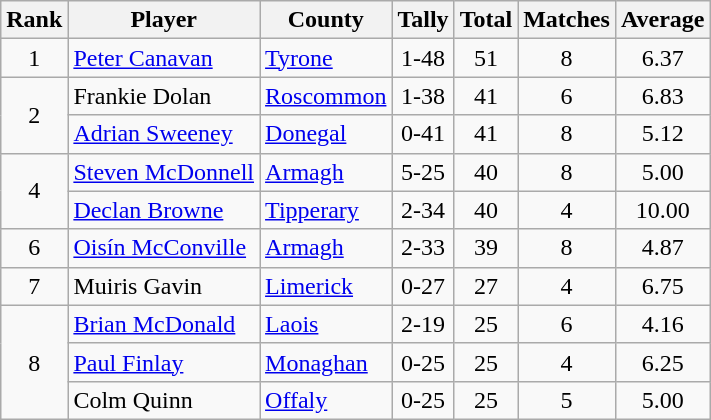<table class="wikitable">
<tr>
<th>Rank</th>
<th>Player</th>
<th>County</th>
<th>Tally</th>
<th>Total</th>
<th>Matches</th>
<th>Average</th>
</tr>
<tr>
<td rowspan=1 align=center>1</td>
<td><a href='#'>Peter Canavan</a></td>
<td><a href='#'>Tyrone</a></td>
<td align=center>1-48</td>
<td align=center>51</td>
<td align=center>8</td>
<td align=center>6.37</td>
</tr>
<tr>
<td rowspan=2 align=center>2</td>
<td>Frankie Dolan</td>
<td><a href='#'>Roscommon</a></td>
<td align=center>1-38</td>
<td align=center>41</td>
<td align=center>6</td>
<td align=center>6.83</td>
</tr>
<tr>
<td><a href='#'>Adrian Sweeney</a></td>
<td><a href='#'>Donegal</a></td>
<td align=center>0-41</td>
<td align=center>41</td>
<td align=center>8</td>
<td align=center>5.12</td>
</tr>
<tr>
<td rowspan=2 align=center>4</td>
<td><a href='#'>Steven McDonnell</a></td>
<td><a href='#'>Armagh</a></td>
<td align=center>5-25</td>
<td align=center>40</td>
<td align=center>8</td>
<td align=center>5.00</td>
</tr>
<tr>
<td><a href='#'>Declan Browne</a></td>
<td><a href='#'>Tipperary</a></td>
<td align=center>2-34</td>
<td align=center>40</td>
<td align=center>4</td>
<td align=center>10.00</td>
</tr>
<tr>
<td rowspan=1 align=center>6</td>
<td><a href='#'>Oisín McConville</a></td>
<td><a href='#'>Armagh</a></td>
<td align=center>2-33</td>
<td align=center>39</td>
<td align=center>8</td>
<td align=center>4.87</td>
</tr>
<tr>
<td rowspan=1 align=center>7</td>
<td>Muiris Gavin</td>
<td><a href='#'>Limerick</a></td>
<td align=center>0-27</td>
<td align=center>27</td>
<td align=center>4</td>
<td align=center>6.75</td>
</tr>
<tr>
<td rowspan=3 align=center>8</td>
<td><a href='#'>Brian McDonald</a></td>
<td><a href='#'>Laois</a></td>
<td align=center>2-19</td>
<td align=center>25</td>
<td align=center>6</td>
<td align=center>4.16</td>
</tr>
<tr>
<td><a href='#'>Paul Finlay</a></td>
<td><a href='#'>Monaghan</a></td>
<td align=center>0-25</td>
<td align=center>25</td>
<td align=center>4</td>
<td align=center>6.25</td>
</tr>
<tr>
<td>Colm Quinn</td>
<td><a href='#'>Offaly</a></td>
<td align=center>0-25</td>
<td align=center>25</td>
<td align=center>5</td>
<td align=center>5.00</td>
</tr>
</table>
